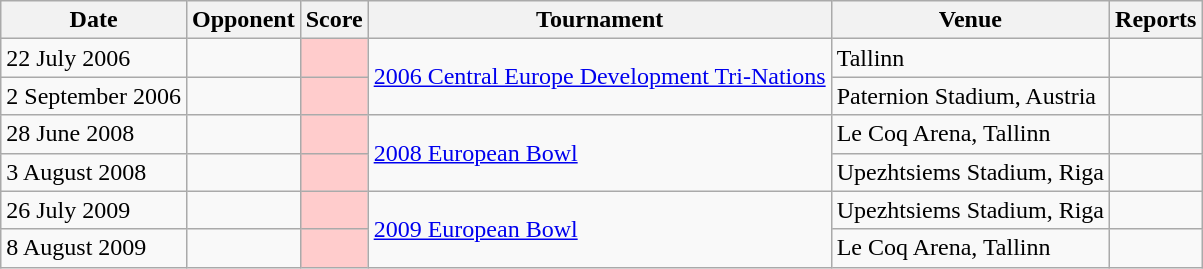<table class=wikitable>
<tr>
<th>Date</th>
<th>Opponent</th>
<th>Score</th>
<th>Tournament</th>
<th>Venue</th>
<th>Reports</th>
</tr>
<tr>
<td>22 July 2006</td>
<td></td>
<td bgcolor="#FFCCCC"></td>
<td rowspan=2><a href='#'>2006 Central Europe Development Tri-Nations</a></td>
<td>Tallinn</td>
<td align=center></td>
</tr>
<tr>
<td>2 September 2006</td>
<td></td>
<td bgcolor="#FFCCCC"></td>
<td>Paternion Stadium, Austria</td>
<td align=center></td>
</tr>
<tr>
<td>28 June 2008</td>
<td></td>
<td bgcolor="#FFCCCC"></td>
<td rowspan=2><a href='#'>2008 European Bowl</a></td>
<td>Le Coq Arena, Tallinn</td>
<td align=center></td>
</tr>
<tr>
<td>3 August 2008</td>
<td></td>
<td bgcolor="#FFCCCC"></td>
<td>Upezhtsiems Stadium, Riga</td>
<td align=center></td>
</tr>
<tr>
<td>26 July 2009</td>
<td></td>
<td bgcolor="#FFCCCC"></td>
<td rowspan=2><a href='#'>2009 European Bowl</a></td>
<td>Upezhtsiems Stadium, Riga</td>
<td align=center></td>
</tr>
<tr>
<td>8 August 2009</td>
<td></td>
<td bgcolor="#FFCCCC"></td>
<td>Le Coq Arena, Tallinn</td>
<td align=center></td>
</tr>
</table>
